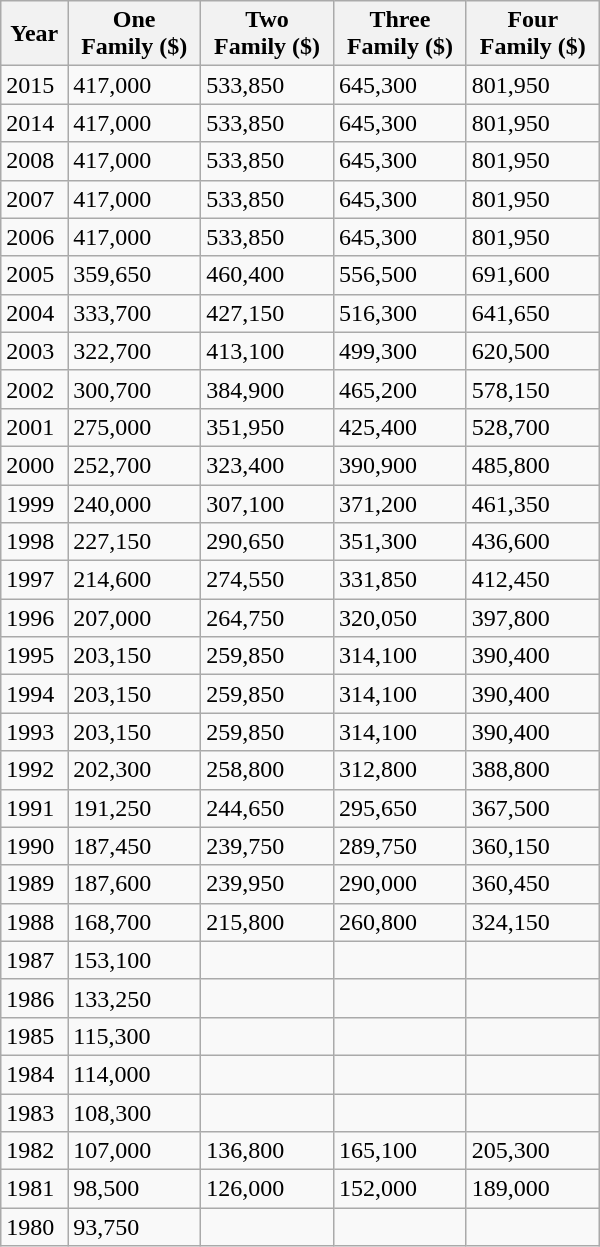<table class="wikitable" width="400">
<tr>
<th>Year</th>
<th>One<br>Family ($)</th>
<th>Two<br>Family ($)</th>
<th>Three<br>Family ($)</th>
<th>Four<br>Family ($)</th>
</tr>
<tr>
<td>2015</td>
<td>417,000</td>
<td>533,850</td>
<td>645,300</td>
<td>801,950</td>
</tr>
<tr>
<td>2014</td>
<td>417,000</td>
<td>533,850</td>
<td>645,300</td>
<td>801,950</td>
</tr>
<tr>
<td>2008</td>
<td>417,000</td>
<td>533,850</td>
<td>645,300</td>
<td>801,950</td>
</tr>
<tr>
<td>2007</td>
<td>417,000</td>
<td>533,850</td>
<td>645,300</td>
<td>801,950</td>
</tr>
<tr>
<td>2006</td>
<td>417,000</td>
<td>533,850</td>
<td>645,300</td>
<td>801,950</td>
</tr>
<tr>
<td>2005</td>
<td>359,650</td>
<td>460,400</td>
<td>556,500</td>
<td>691,600</td>
</tr>
<tr>
<td>2004</td>
<td>333,700</td>
<td>427,150</td>
<td>516,300</td>
<td>641,650</td>
</tr>
<tr>
<td>2003</td>
<td>322,700</td>
<td>413,100</td>
<td>499,300</td>
<td>620,500</td>
</tr>
<tr>
<td>2002</td>
<td>300,700</td>
<td>384,900</td>
<td>465,200</td>
<td>578,150</td>
</tr>
<tr>
<td>2001</td>
<td>275,000</td>
<td>351,950</td>
<td>425,400</td>
<td>528,700</td>
</tr>
<tr>
<td>2000</td>
<td>252,700</td>
<td>323,400</td>
<td>390,900</td>
<td>485,800</td>
</tr>
<tr>
<td>1999</td>
<td>240,000</td>
<td>307,100</td>
<td>371,200</td>
<td>461,350</td>
</tr>
<tr>
<td>1998</td>
<td>227,150</td>
<td>290,650</td>
<td>351,300</td>
<td>436,600</td>
</tr>
<tr>
<td>1997</td>
<td>214,600</td>
<td>274,550</td>
<td>331,850</td>
<td>412,450</td>
</tr>
<tr>
<td>1996</td>
<td>207,000</td>
<td>264,750</td>
<td>320,050</td>
<td>397,800</td>
</tr>
<tr>
<td>1995</td>
<td>203,150</td>
<td>259,850</td>
<td>314,100</td>
<td>390,400</td>
</tr>
<tr>
<td>1994</td>
<td>203,150</td>
<td>259,850</td>
<td>314,100</td>
<td>390,400</td>
</tr>
<tr>
<td>1993</td>
<td>203,150</td>
<td>259,850</td>
<td>314,100</td>
<td>390,400</td>
</tr>
<tr>
<td>1992</td>
<td>202,300</td>
<td>258,800</td>
<td>312,800</td>
<td>388,800</td>
</tr>
<tr>
<td>1991</td>
<td>191,250</td>
<td>244,650</td>
<td>295,650</td>
<td>367,500</td>
</tr>
<tr>
<td>1990</td>
<td>187,450</td>
<td>239,750</td>
<td>289,750</td>
<td>360,150</td>
</tr>
<tr>
<td>1989</td>
<td>187,600</td>
<td>239,950</td>
<td>290,000</td>
<td>360,450</td>
</tr>
<tr>
<td>1988</td>
<td>168,700</td>
<td>215,800</td>
<td>260,800</td>
<td>324,150</td>
</tr>
<tr>
<td>1987</td>
<td>153,100</td>
<td> </td>
<td> </td>
<td> </td>
</tr>
<tr>
<td>1986</td>
<td>133,250</td>
<td> </td>
<td> </td>
<td> </td>
</tr>
<tr>
<td>1985</td>
<td>115,300</td>
<td> </td>
<td> </td>
<td> </td>
</tr>
<tr>
<td>1984</td>
<td>114,000</td>
<td> </td>
<td> </td>
<td> </td>
</tr>
<tr>
<td>1983</td>
<td>108,300</td>
<td> </td>
<td> </td>
<td> </td>
</tr>
<tr>
<td>1982</td>
<td>107,000</td>
<td>136,800</td>
<td>165,100</td>
<td>205,300</td>
</tr>
<tr>
<td>1981</td>
<td>98,500</td>
<td>126,000</td>
<td>152,000</td>
<td>189,000</td>
</tr>
<tr>
<td>1980</td>
<td>93,750</td>
<td> </td>
<td> </td>
<td> </td>
</tr>
</table>
